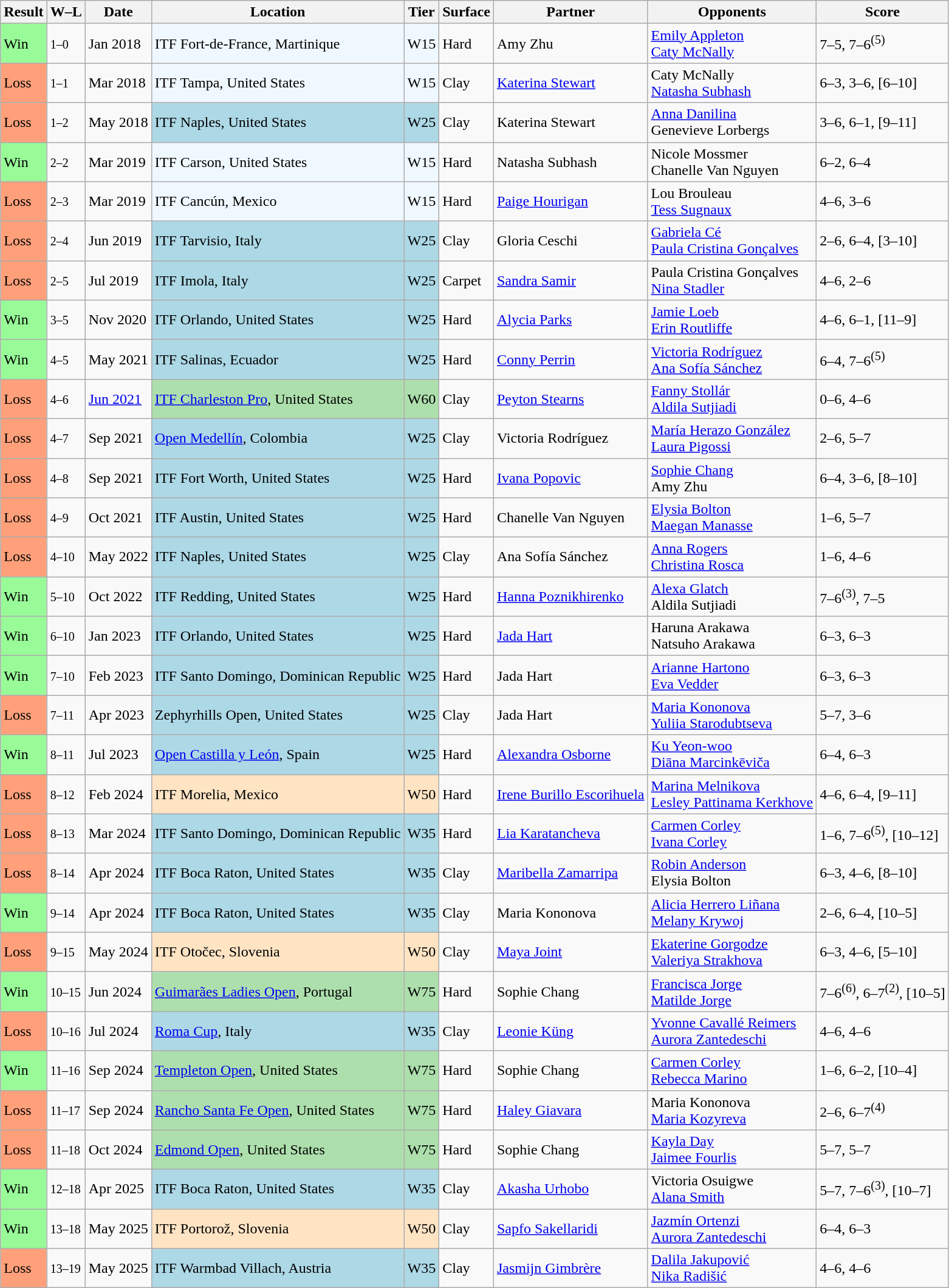<table class="sortable wikitable">
<tr>
<th>Result</th>
<th class="unsortable">W–L</th>
<th>Date</th>
<th>Location</th>
<th>Tier</th>
<th>Surface</th>
<th>Partner</th>
<th>Opponents</th>
<th class="unsortable">Score</th>
</tr>
<tr>
<td style="background:#98fb98;">Win</td>
<td><small>1–0</small></td>
<td>Jan 2018</td>
<td style="background:#f0f8ff;">ITF Fort-de-France, Martinique</td>
<td style="background:#f0f8ff;">W15</td>
<td>Hard</td>
<td> Amy Zhu</td>
<td> <a href='#'>Emily Appleton</a> <br>  <a href='#'>Caty McNally</a></td>
<td>7–5, 7–6<sup>(5)</sup></td>
</tr>
<tr>
<td style="background:#ffa07a;">Loss</td>
<td><small>1–1</small></td>
<td>Mar 2018</td>
<td style="background:#f0f8ff;">ITF Tampa, United States</td>
<td style="background:#f0f8ff;">W15</td>
<td>Clay</td>
<td> <a href='#'>Katerina Stewart</a></td>
<td> Caty McNally <br>  <a href='#'>Natasha Subhash</a></td>
<td>6–3, 3–6, [6–10]</td>
</tr>
<tr>
<td style="background:#ffa07a;">Loss</td>
<td><small>1–2</small></td>
<td>May 2018</td>
<td style="background:lightblue;">ITF Naples, United States</td>
<td style="background:lightblue;">W25</td>
<td>Clay</td>
<td> Katerina Stewart</td>
<td> <a href='#'>Anna Danilina</a> <br>  Genevieve Lorbergs</td>
<td>3–6, 6–1, [9–11]</td>
</tr>
<tr>
<td style="background:#98fb98;">Win</td>
<td><small>2–2</small></td>
<td>Mar 2019</td>
<td style="background:#f0f8ff;">ITF Carson, United States</td>
<td style="background:#f0f8ff;">W15</td>
<td>Hard</td>
<td> Natasha Subhash</td>
<td> Nicole Mossmer <br>  Chanelle Van Nguyen</td>
<td>6–2, 6–4</td>
</tr>
<tr>
<td style="background:#ffa07a;">Loss</td>
<td><small>2–3</small></td>
<td>Mar 2019</td>
<td style="background:#f0f8ff;">ITF Cancún, Mexico</td>
<td style="background:#f0f8ff;">W15</td>
<td>Hard</td>
<td> <a href='#'>Paige Hourigan</a></td>
<td> Lou Brouleau <br>  <a href='#'>Tess Sugnaux</a></td>
<td>4–6, 3–6</td>
</tr>
<tr>
<td style="background:#ffa07a;">Loss</td>
<td><small>2–4</small></td>
<td>Jun 2019</td>
<td style="background:lightblue;">ITF Tarvisio, Italy</td>
<td style="background:lightblue;">W25</td>
<td>Clay</td>
<td> Gloria Ceschi</td>
<td> <a href='#'>Gabriela Cé</a> <br>  <a href='#'>Paula Cristina Gonçalves</a></td>
<td>2–6, 6–4, [3–10]</td>
</tr>
<tr>
<td style="background:#ffa07a;">Loss</td>
<td><small>2–5</small></td>
<td>Jul 2019</td>
<td style="background:lightblue;">ITF Imola, Italy</td>
<td style="background:lightblue;">W25</td>
<td>Carpet</td>
<td> <a href='#'>Sandra Samir</a></td>
<td> Paula Cristina Gonçalves <br>  <a href='#'>Nina Stadler</a></td>
<td>4–6, 2–6</td>
</tr>
<tr>
<td style="background:#98fb98;">Win</td>
<td><small>3–5</small></td>
<td>Nov 2020</td>
<td style="background:lightblue;">ITF Orlando, United States</td>
<td style="background:lightblue;">W25</td>
<td>Hard</td>
<td> <a href='#'>Alycia Parks</a></td>
<td> <a href='#'>Jamie Loeb</a> <br>  <a href='#'>Erin Routliffe</a></td>
<td>4–6, 6–1, [11–9]</td>
</tr>
<tr>
<td style="background:#98fb98;">Win</td>
<td><small>4–5</small></td>
<td>May 2021</td>
<td style="background:lightblue;">ITF Salinas, Ecuador</td>
<td style="background:lightblue;">W25</td>
<td>Hard</td>
<td> <a href='#'>Conny Perrin</a></td>
<td> <a href='#'>Victoria Rodríguez</a> <br>  <a href='#'>Ana Sofía Sánchez</a></td>
<td>6–4, 7–6<sup>(5)</sup></td>
</tr>
<tr>
<td style="background:#ffa07a;">Loss</td>
<td><small>4–6</small></td>
<td><a href='#'>Jun 2021</a></td>
<td style="background:#addfad;"><a href='#'>ITF Charleston Pro</a>, United States</td>
<td style="background:#addfad;">W60</td>
<td>Clay</td>
<td> <a href='#'>Peyton Stearns</a></td>
<td> <a href='#'>Fanny Stollár</a> <br>  <a href='#'>Aldila Sutjiadi</a></td>
<td>0–6, 4–6</td>
</tr>
<tr>
<td style="background:#ffa07a;">Loss</td>
<td><small>4–7</small></td>
<td>Sep 2021</td>
<td style="background:lightblue;"><a href='#'>Open Medellín</a>, Colombia</td>
<td style="background:lightblue;">W25</td>
<td>Clay</td>
<td> Victoria Rodríguez</td>
<td> <a href='#'>María Herazo González</a> <br>  <a href='#'>Laura Pigossi</a></td>
<td>2–6, 5–7</td>
</tr>
<tr>
<td style="background:#ffa07a;">Loss</td>
<td><small>4–8</small></td>
<td>Sep 2021</td>
<td style="background:lightblue;">ITF Fort Worth, United States</td>
<td style="background:lightblue;">W25</td>
<td>Hard</td>
<td> <a href='#'>Ivana Popovic</a></td>
<td> <a href='#'>Sophie Chang</a> <br>  Amy Zhu</td>
<td>6–4, 3–6, [8–10]</td>
</tr>
<tr>
<td style="background:#ffa07a;">Loss</td>
<td><small>4–9</small></td>
<td>Oct 2021</td>
<td style="background:lightblue;">ITF Austin, United States</td>
<td style="background:lightblue;">W25</td>
<td>Hard</td>
<td> Chanelle Van Nguyen</td>
<td> <a href='#'>Elysia Bolton</a> <br>  <a href='#'>Maegan Manasse</a></td>
<td>1–6, 5–7</td>
</tr>
<tr>
<td style="background:#ffa07a;">Loss</td>
<td><small>4–10</small></td>
<td>May 2022</td>
<td style="background:lightblue;">ITF Naples, United States</td>
<td style="background:lightblue;">W25</td>
<td>Clay</td>
<td> Ana Sofía Sánchez</td>
<td> <a href='#'>Anna Rogers</a> <br>  <a href='#'>Christina Rosca</a></td>
<td>1–6, 4–6</td>
</tr>
<tr>
<td style="background:#98fb98;">Win</td>
<td><small>5–10</small></td>
<td>Oct 2022</td>
<td style="background:lightblue;">ITF Redding, United States</td>
<td style="background:lightblue;">W25</td>
<td>Hard</td>
<td> <a href='#'>Hanna Poznikhirenko</a></td>
<td> <a href='#'>Alexa Glatch</a> <br>  Aldila Sutjiadi</td>
<td>7–6<sup>(3)</sup>, 7–5</td>
</tr>
<tr>
<td style="background:#98fb98;">Win</td>
<td><small>6–10</small></td>
<td>Jan 2023</td>
<td style="background:lightblue;">ITF Orlando, United States</td>
<td style="background:lightblue;">W25</td>
<td>Hard</td>
<td> <a href='#'>Jada Hart</a></td>
<td> Haruna Arakawa <br>  Natsuho Arakawa</td>
<td>6–3, 6–3</td>
</tr>
<tr>
<td style="background:#98fb98;">Win</td>
<td><small>7–10</small></td>
<td>Feb 2023</td>
<td style="background:lightblue;">ITF Santo Domingo, Dominican Republic</td>
<td style="background:lightblue;">W25</td>
<td>Hard</td>
<td> Jada Hart</td>
<td> <a href='#'>Arianne Hartono</a> <br>  <a href='#'>Eva Vedder</a></td>
<td>6–3, 6–3</td>
</tr>
<tr>
<td style="background:#ffa07a;">Loss</td>
<td><small>7–11</small></td>
<td>Apr 2023</td>
<td style="background:lightblue;">Zephyrhills Open, United States</td>
<td style="background:lightblue;">W25</td>
<td>Clay</td>
<td> Jada Hart</td>
<td> <a href='#'>Maria Kononova</a> <br>  <a href='#'>Yuliia Starodubtseva</a></td>
<td>5–7, 3–6</td>
</tr>
<tr>
<td style="background:#98fb98;">Win</td>
<td><small>8–11</small></td>
<td>Jul 2023</td>
<td style="background:lightblue;"><a href='#'>Open Castilla y León</a>, Spain</td>
<td style="background:lightblue;">W25</td>
<td>Hard</td>
<td> <a href='#'>Alexandra Osborne</a></td>
<td> <a href='#'>Ku Yeon-woo</a> <br>  <a href='#'>Diāna Marcinkēviča</a></td>
<td>6–4, 6–3</td>
</tr>
<tr>
<td style="background:#ffa07a;">Loss</td>
<td><small>8–12</small></td>
<td>Feb 2024</td>
<td style="background:#ffe4c4;">ITF Morelia, Mexico</td>
<td style="background:#ffe4c4;">W50</td>
<td>Hard</td>
<td> <a href='#'>Irene Burillo Escorihuela</a></td>
<td> <a href='#'>Marina Melnikova</a> <br>  <a href='#'>Lesley Pattinama Kerkhove</a></td>
<td>4–6, 6–4, [9–11]</td>
</tr>
<tr>
<td style="background:#ffa07a;">Loss</td>
<td><small>8–13</small></td>
<td>Mar 2024</td>
<td style="background:lightblue;">ITF Santo Domingo, Dominican Republic</td>
<td style="background:lightblue;">W35</td>
<td>Hard</td>
<td> <a href='#'>Lia Karatancheva</a></td>
<td> <a href='#'>Carmen Corley</a> <br>  <a href='#'>Ivana Corley</a></td>
<td>1–6, 7–6<sup>(5)</sup>, [10–12]</td>
</tr>
<tr>
<td style="background:#ffa07a;">Loss</td>
<td><small>8–14</small></td>
<td>Apr 2024</td>
<td style="background:lightblue;">ITF Boca Raton, United States</td>
<td style="background:lightblue;">W35</td>
<td>Clay</td>
<td> <a href='#'>Maribella Zamarripa</a></td>
<td> <a href='#'>Robin Anderson</a> <br>  Elysia Bolton</td>
<td>6–3, 4–6, [8–10]</td>
</tr>
<tr>
<td style="background:#98fb98;">Win</td>
<td><small>9–14</small></td>
<td>Apr 2024</td>
<td style="background:lightblue;">ITF Boca Raton, United States</td>
<td style="background:lightblue;">W35</td>
<td>Clay</td>
<td> Maria Kononova</td>
<td> <a href='#'>Alicia Herrero Liñana</a> <br>  <a href='#'>Melany Krywoj</a></td>
<td>2–6, 6–4, [10–5]</td>
</tr>
<tr>
<td style="background:#ffa07a;">Loss</td>
<td><small>9–15</small></td>
<td>May 2024</td>
<td style="background:#ffe4c4;">ITF Otočec, Slovenia</td>
<td style="background:#ffe4c4;">W50</td>
<td>Clay</td>
<td> <a href='#'>Maya Joint</a></td>
<td> <a href='#'>Ekaterine Gorgodze</a> <br>  <a href='#'>Valeriya Strakhova</a></td>
<td>6–3, 4–6, [5–10]</td>
</tr>
<tr>
<td style="background:#98fb98;">Win</td>
<td><small>10–15</small></td>
<td>Jun 2024</td>
<td style="background:#addfad;"><a href='#'>Guimarães Ladies Open</a>, Portugal</td>
<td style="background:#addfad;">W75</td>
<td>Hard</td>
<td> Sophie Chang</td>
<td> <a href='#'>Francisca Jorge</a> <br>  <a href='#'>Matilde Jorge</a></td>
<td>7–6<sup>(6)</sup>, 6–7<sup>(2)</sup>, [10–5]</td>
</tr>
<tr>
<td style="background:#ffa07a;">Loss</td>
<td><small>10–16</small></td>
<td>Jul 2024</td>
<td style="background:lightblue;"><a href='#'>Roma Cup</a>, Italy</td>
<td style="background:lightblue;">W35</td>
<td>Clay</td>
<td> <a href='#'>Leonie Küng</a></td>
<td> <a href='#'>Yvonne Cavallé Reimers</a> <br>  <a href='#'>Aurora Zantedeschi</a></td>
<td>4–6, 4–6</td>
</tr>
<tr>
<td style="background:#98fb98;">Win</td>
<td><small>11–16</small></td>
<td>Sep 2024</td>
<td style="background:#addfad;"><a href='#'>Templeton Open</a>, United States</td>
<td style="background:#addfad;">W75</td>
<td>Hard</td>
<td> Sophie Chang</td>
<td> <a href='#'>Carmen Corley</a> <br>  <a href='#'>Rebecca Marino</a></td>
<td>1–6, 6–2, [10–4]</td>
</tr>
<tr>
<td style="background:#ffa07a;">Loss</td>
<td><small>11–17</small></td>
<td>Sep 2024</td>
<td style="background:#addfad;"><a href='#'>Rancho Santa Fe Open</a>, United States</td>
<td style="background:#addfad;">W75</td>
<td>Hard</td>
<td> <a href='#'>Haley Giavara</a></td>
<td> Maria Kononova <br>  <a href='#'>Maria Kozyreva</a></td>
<td>2–6, 6–7<sup>(4)</sup></td>
</tr>
<tr>
<td style="background:#ffa07a;">Loss</td>
<td><small>11–18</small></td>
<td>Oct 2024</td>
<td style="background:#addfad;"><a href='#'>Edmond Open</a>, United States</td>
<td style="background:#addfad;">W75</td>
<td>Hard</td>
<td> Sophie Chang</td>
<td> <a href='#'>Kayla Day</a> <br>  <a href='#'>Jaimee Fourlis</a></td>
<td>5–7, 5–7</td>
</tr>
<tr>
<td style="background:#98fb98;">Win</td>
<td><small>12–18</small></td>
<td>Apr 2025</td>
<td style="background:lightblue;">ITF Boca Raton, United States</td>
<td style="background:lightblue;">W35</td>
<td>Clay</td>
<td> <a href='#'>Akasha Urhobo</a></td>
<td> Victoria Osuigwe <br>  <a href='#'>Alana Smith</a></td>
<td>5–7, 7–6<sup>(3)</sup>, [10–7]</td>
</tr>
<tr>
<td style="background:#98fb98;">Win</td>
<td><small>13–18</small></td>
<td>May 2025</td>
<td style="background:#ffe4c4;">ITF Portorož, Slovenia</td>
<td style="background:#ffe4c4;">W50</td>
<td>Clay</td>
<td> <a href='#'>Sapfo Sakellaridi</a></td>
<td> <a href='#'>Jazmín Ortenzi</a> <br>  <a href='#'>Aurora Zantedeschi</a></td>
<td>6–4, 6–3</td>
</tr>
<tr>
<td style="background:#ffa07a;">Loss</td>
<td><small>13–19</small></td>
<td>May 2025</td>
<td style="background:lightblue;">ITF Warmbad Villach, Austria</td>
<td style="background:lightblue;">W35</td>
<td>Clay</td>
<td> <a href='#'>Jasmijn Gimbrère</a></td>
<td> <a href='#'>Dalila Jakupović</a> <br> <a href='#'>Nika Radišić</a></td>
<td>4–6, 4–6</td>
</tr>
</table>
